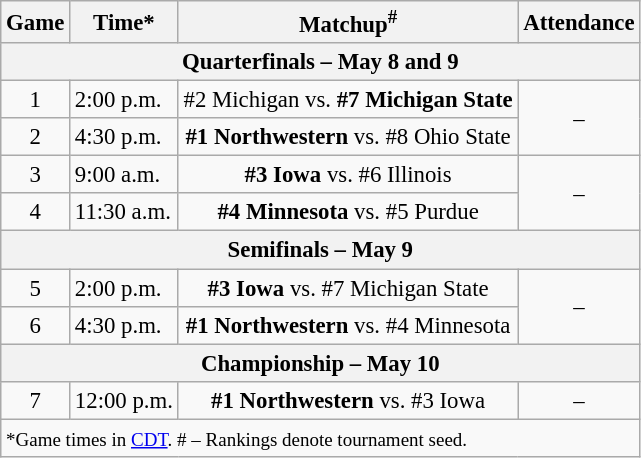<table class="wikitable" style="font-size: 95%">
<tr align="center">
<th>Game</th>
<th>Time*</th>
<th>Matchup<sup>#</sup></th>
<th>Attendance</th>
</tr>
<tr>
<th colspan=7>Quarterfinals – May 8 and 9</th>
</tr>
<tr>
<td style="text-align:center;">1</td>
<td>2:00 p.m.</td>
<td style="text-align:center;">#2 Michigan vs. <strong>#7 Michigan State</strong></td>
<td rowspan=2 style="text-align:center;">–</td>
</tr>
<tr>
<td style="text-align:center;">2</td>
<td>4:30 p.m.</td>
<td style="text-align:center;"><strong>#1 Northwestern</strong> vs. #8 Ohio State</td>
</tr>
<tr>
<td style="text-align:center;">3</td>
<td>9:00 a.m.</td>
<td style="text-align:center;"><strong>#3 Iowa</strong> vs. #6 Illinois</td>
<td rowspan=2 style="text-align:center;">–</td>
</tr>
<tr>
<td style="text-align:center;">4</td>
<td>11:30 a.m.</td>
<td style="text-align:center;"><strong>#4 Minnesota</strong> vs. #5 Purdue</td>
</tr>
<tr>
<th colspan=7>Semifinals – May 9</th>
</tr>
<tr>
<td style="text-align:center;">5</td>
<td>2:00 p.m.</td>
<td style="text-align:center;"><strong>#3 Iowa</strong> vs. #7 Michigan State</td>
<td rowspan=2 style="text-align:center;">–</td>
</tr>
<tr>
<td style="text-align:center;">6</td>
<td>4:30 p.m.</td>
<td style="text-align:center;"><strong>#1 Northwestern</strong> vs. #4 Minnesota</td>
</tr>
<tr>
<th colspan=7>Championship – May 10</th>
</tr>
<tr>
<td style="text-align:center;">7</td>
<td>12:00 p.m.</td>
<td style="text-align:center;"><strong>#1 Northwestern</strong> vs. #3 Iowa</td>
<td style="text-align:center;">–</td>
</tr>
<tr>
<td colspan=7><small>*Game times in <a href='#'>CDT</a>. # – Rankings denote tournament seed.</small></td>
</tr>
</table>
